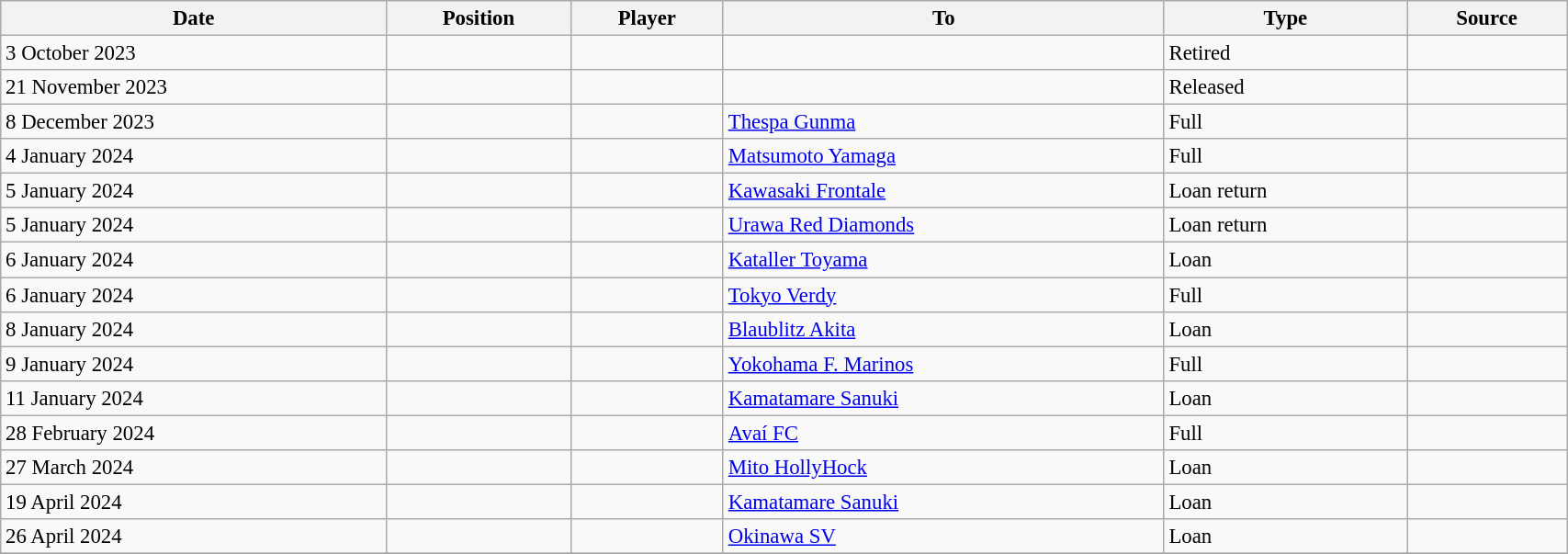<table class="wikitable sortable" style="width:90%; text-align:center; font-size:95%; text-align:left;">
<tr>
<th>Date</th>
<th>Position</th>
<th>Player</th>
<th>To</th>
<th>Type</th>
<th>Source</th>
</tr>
<tr>
<td>3 October 2023</td>
<td></td>
<td></td>
<td></td>
<td>Retired</td>
<td></td>
</tr>
<tr>
<td>21 November 2023</td>
<td></td>
<td></td>
<td></td>
<td>Released</td>
<td></td>
</tr>
<tr>
<td>8 December 2023</td>
<td></td>
<td></td>
<td> <a href='#'>Thespa Gunma</a></td>
<td>Full</td>
<td></td>
</tr>
<tr>
<td>4 January 2024</td>
<td></td>
<td></td>
<td> <a href='#'>Matsumoto Yamaga</a></td>
<td>Full</td>
<td></td>
</tr>
<tr>
<td>5 January 2024</td>
<td></td>
<td></td>
<td> <a href='#'>Kawasaki Frontale</a></td>
<td>Loan return</td>
<td></td>
</tr>
<tr>
<td>5 January 2024</td>
<td></td>
<td></td>
<td> <a href='#'>Urawa Red Diamonds</a></td>
<td>Loan return</td>
<td></td>
</tr>
<tr>
<td>6 January 2024</td>
<td></td>
<td></td>
<td> <a href='#'>Kataller Toyama</a></td>
<td>Loan</td>
<td></td>
</tr>
<tr>
<td>6 January 2024</td>
<td></td>
<td></td>
<td> <a href='#'>Tokyo Verdy</a></td>
<td>Full</td>
<td></td>
</tr>
<tr>
<td>8 January 2024</td>
<td></td>
<td></td>
<td> <a href='#'>Blaublitz Akita</a></td>
<td>Loan</td>
<td></td>
</tr>
<tr>
<td>9 January 2024</td>
<td></td>
<td></td>
<td> <a href='#'>Yokohama F. Marinos</a></td>
<td>Full</td>
<td></td>
</tr>
<tr>
<td>11 January 2024</td>
<td></td>
<td></td>
<td> <a href='#'>Kamatamare Sanuki</a></td>
<td>Loan</td>
<td></td>
</tr>
<tr>
<td>28 February 2024</td>
<td></td>
<td></td>
<td> <a href='#'>Avaí FC</a></td>
<td>Full</td>
<td></td>
</tr>
<tr>
<td>27 March 2024</td>
<td></td>
<td></td>
<td> <a href='#'>Mito HollyHock</a></td>
<td>Loan</td>
<td></td>
</tr>
<tr>
<td>19 April 2024</td>
<td></td>
<td></td>
<td> <a href='#'>Kamatamare Sanuki</a></td>
<td>Loan</td>
<td></td>
</tr>
<tr>
<td>26 April 2024</td>
<td></td>
<td></td>
<td> <a href='#'>Okinawa SV</a></td>
<td>Loan</td>
<td></td>
</tr>
<tr>
</tr>
</table>
